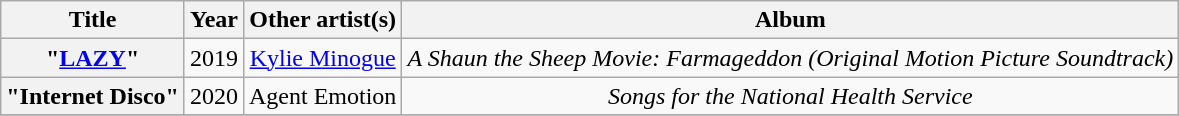<table class="wikitable plainrowheaders" style="text-align:center;">
<tr>
<th scope="col">Title</th>
<th scope="col">Year</th>
<th scope="col">Other artist(s)</th>
<th scope="col">Album</th>
</tr>
<tr>
<th scope="row">"<a href='#'>LAZY</a>"</th>
<td>2019</td>
<td><a href='#'>Kylie Minogue</a></td>
<td><em>A Shaun the Sheep Movie: Farmageddon (Original Motion Picture Soundtrack)</em></td>
</tr>
<tr>
<th scope="row">"Internet Disco"</th>
<td>2020</td>
<td>Agent Emotion</td>
<td><em>Songs for the National Health Service</em></td>
</tr>
<tr>
</tr>
</table>
